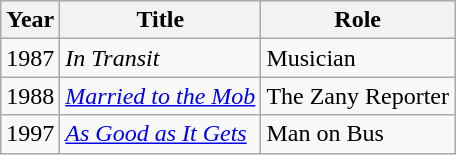<table class="wikitable">
<tr>
<th>Year</th>
<th>Title</th>
<th>Role</th>
</tr>
<tr>
<td>1987</td>
<td><em>In Transit</em></td>
<td>Musician</td>
</tr>
<tr>
<td>1988</td>
<td><em><a href='#'>Married to the Mob</a></em></td>
<td>The Zany Reporter</td>
</tr>
<tr>
<td>1997</td>
<td><em><a href='#'>As Good as It Gets</a></em></td>
<td>Man on Bus</td>
</tr>
</table>
